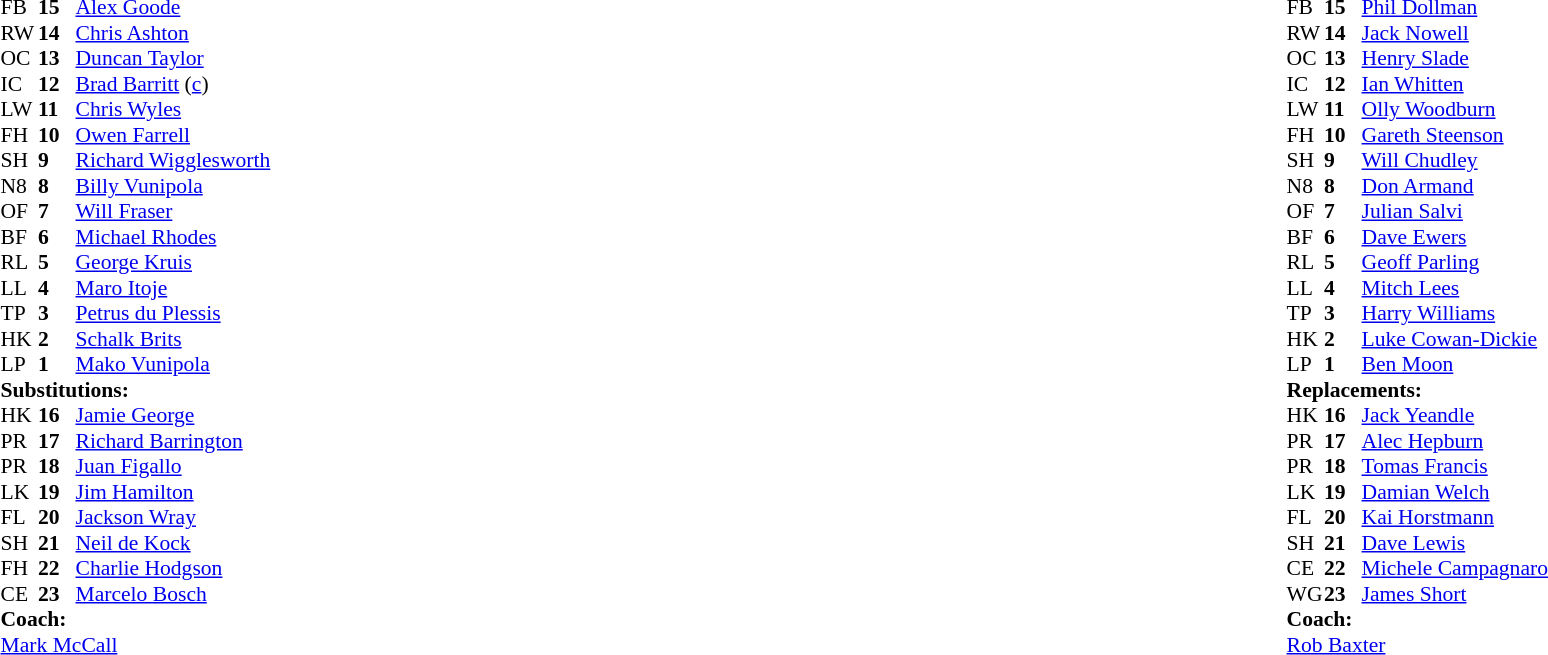<table style="width:100%;">
<tr>
<td style="vertical-align:top; width:50%"><br><table style="font-size: 90%" cellspacing="0" cellpadding="0">
<tr>
<th width="25"></th>
<th width="25"></th>
</tr>
<tr>
<td>FB</td>
<td><strong>15</strong></td>
<td> <a href='#'>Alex Goode</a></td>
</tr>
<tr>
<td>RW</td>
<td><strong>14</strong></td>
<td> <a href='#'>Chris Ashton</a></td>
</tr>
<tr>
<td>OC</td>
<td><strong>13</strong></td>
<td> <a href='#'>Duncan Taylor</a></td>
<td></td>
<td></td>
</tr>
<tr>
<td>IC</td>
<td><strong>12</strong></td>
<td> <a href='#'>Brad Barritt</a> (<a href='#'>c</a>)</td>
</tr>
<tr>
<td>LW</td>
<td><strong>11</strong></td>
<td> <a href='#'>Chris Wyles</a></td>
</tr>
<tr>
<td>FH</td>
<td><strong>10</strong></td>
<td> <a href='#'>Owen Farrell</a></td>
<td></td>
<td></td>
</tr>
<tr>
<td>SH</td>
<td><strong>9</strong></td>
<td> <a href='#'>Richard Wigglesworth</a></td>
<td></td>
<td></td>
</tr>
<tr>
<td>N8</td>
<td><strong>8</strong></td>
<td> <a href='#'>Billy Vunipola</a></td>
</tr>
<tr>
<td>OF</td>
<td><strong>7</strong></td>
<td> <a href='#'>Will Fraser</a></td>
<td></td>
<td></td>
</tr>
<tr>
<td>BF</td>
<td><strong>6</strong></td>
<td> <a href='#'>Michael Rhodes</a></td>
<td></td>
<td></td>
</tr>
<tr>
<td>RL</td>
<td><strong>5</strong></td>
<td> <a href='#'>George Kruis</a></td>
</tr>
<tr>
<td>LL</td>
<td><strong>4</strong></td>
<td> <a href='#'>Maro Itoje</a></td>
</tr>
<tr>
<td>TP</td>
<td><strong>3</strong></td>
<td> <a href='#'>Petrus du Plessis</a></td>
<td></td>
<td></td>
</tr>
<tr>
<td>HK</td>
<td><strong>2</strong></td>
<td> <a href='#'>Schalk Brits</a></td>
<td></td>
<td></td>
</tr>
<tr>
<td>LP</td>
<td><strong>1</strong></td>
<td> <a href='#'>Mako Vunipola</a></td>
<td></td>
<td></td>
</tr>
<tr>
<td colspan=3><strong>Substitutions:</strong></td>
</tr>
<tr>
<td>HK</td>
<td><strong>16</strong></td>
<td> <a href='#'>Jamie George</a></td>
<td></td>
<td></td>
</tr>
<tr>
<td>PR</td>
<td><strong>17</strong></td>
<td> <a href='#'>Richard Barrington</a></td>
<td></td>
<td></td>
</tr>
<tr>
<td>PR</td>
<td><strong>18</strong></td>
<td> <a href='#'>Juan Figallo</a></td>
<td></td>
<td></td>
</tr>
<tr>
<td>LK</td>
<td><strong>19</strong></td>
<td> <a href='#'>Jim Hamilton</a></td>
<td></td>
<td></td>
</tr>
<tr>
<td>FL</td>
<td><strong>20</strong></td>
<td> <a href='#'>Jackson Wray</a></td>
<td></td>
<td></td>
</tr>
<tr>
<td>SH</td>
<td><strong>21</strong></td>
<td> <a href='#'>Neil de Kock</a></td>
<td></td>
<td></td>
</tr>
<tr>
<td>FH</td>
<td><strong>22</strong></td>
<td> <a href='#'>Charlie Hodgson</a></td>
<td></td>
<td></td>
</tr>
<tr>
<td>CE</td>
<td><strong>23</strong></td>
<td> <a href='#'>Marcelo Bosch</a></td>
<td></td>
<td></td>
</tr>
<tr>
<td colspan=3><strong>Coach:</strong></td>
</tr>
<tr>
<td colspan="4"> <a href='#'>Mark McCall</a></td>
</tr>
</table>
</td>
<td style="vertical-align:top; width:50%"><br><table cellspacing="0" cellpadding="0" style="font-size:90%; margin:auto;">
<tr>
<th width="25"></th>
<th width="25"></th>
</tr>
<tr>
<td>FB</td>
<td><strong>15</strong></td>
<td> <a href='#'>Phil Dollman</a></td>
</tr>
<tr>
<td>RW</td>
<td><strong>14</strong></td>
<td> <a href='#'>Jack Nowell</a></td>
</tr>
<tr>
<td>OC</td>
<td><strong>13</strong></td>
<td> <a href='#'>Henry Slade</a></td>
</tr>
<tr>
<td>IC</td>
<td><strong>12</strong></td>
<td> <a href='#'>Ian Whitten</a></td>
<td></td>
<td></td>
</tr>
<tr>
<td>LW</td>
<td><strong>11</strong></td>
<td> <a href='#'>Olly Woodburn</a></td>
<td></td>
<td></td>
</tr>
<tr>
<td>FH</td>
<td><strong>10</strong></td>
<td> <a href='#'>Gareth Steenson</a></td>
</tr>
<tr>
<td>SH</td>
<td><strong>9</strong></td>
<td> <a href='#'>Will Chudley</a></td>
<td></td>
<td></td>
</tr>
<tr>
<td>N8</td>
<td><strong>8</strong></td>
<td> <a href='#'>Don Armand</a></td>
<td></td>
<td></td>
<td></td>
</tr>
<tr>
<td>OF</td>
<td><strong>7</strong></td>
<td> <a href='#'>Julian Salvi</a></td>
<td></td>
<td></td>
<td></td>
</tr>
<tr>
<td>BF</td>
<td><strong>6</strong></td>
<td> <a href='#'>Dave Ewers</a></td>
</tr>
<tr>
<td>RL</td>
<td><strong>5</strong></td>
<td> <a href='#'>Geoff Parling</a></td>
<td></td>
<td></td>
</tr>
<tr>
<td>LL</td>
<td><strong>4</strong></td>
<td> <a href='#'>Mitch Lees</a></td>
</tr>
<tr>
<td>TP</td>
<td><strong>3</strong></td>
<td> <a href='#'>Harry Williams</a></td>
<td></td>
<td></td>
</tr>
<tr>
<td>HK</td>
<td><strong>2</strong></td>
<td> <a href='#'>Luke Cowan-Dickie</a></td>
<td></td>
<td></td>
<td></td>
<td></td>
</tr>
<tr>
<td>LP</td>
<td><strong>1</strong></td>
<td> <a href='#'>Ben Moon</a></td>
<td></td>
<td></td>
</tr>
<tr>
<td colspan=3><strong>Replacements:</strong></td>
</tr>
<tr>
<td>HK</td>
<td><strong>16</strong></td>
<td> <a href='#'>Jack Yeandle</a></td>
<td></td>
<td></td>
<td></td>
<td></td>
</tr>
<tr>
<td>PR</td>
<td><strong>17</strong></td>
<td> <a href='#'>Alec Hepburn</a></td>
<td></td>
<td></td>
</tr>
<tr>
<td>PR</td>
<td><strong>18</strong></td>
<td> <a href='#'>Tomas Francis</a></td>
<td></td>
<td></td>
</tr>
<tr>
<td>LK</td>
<td><strong>19</strong></td>
<td> <a href='#'>Damian Welch</a></td>
<td></td>
<td></td>
</tr>
<tr>
<td>FL</td>
<td><strong>20</strong></td>
<td> <a href='#'>Kai Horstmann</a></td>
<td></td>
<td></td>
</tr>
<tr>
<td>SH</td>
<td><strong>21</strong></td>
<td> <a href='#'>Dave Lewis</a></td>
<td></td>
<td></td>
</tr>
<tr>
<td>CE</td>
<td><strong>22</strong></td>
<td> <a href='#'>Michele Campagnaro</a></td>
<td></td>
<td></td>
</tr>
<tr>
<td>WG</td>
<td><strong>23</strong></td>
<td> <a href='#'>James Short</a></td>
<td></td>
<td></td>
</tr>
<tr>
<td colspan=3><strong>Coach:</strong></td>
</tr>
<tr>
<td colspan="4"> <a href='#'>Rob Baxter</a></td>
</tr>
</table>
</td>
</tr>
</table>
